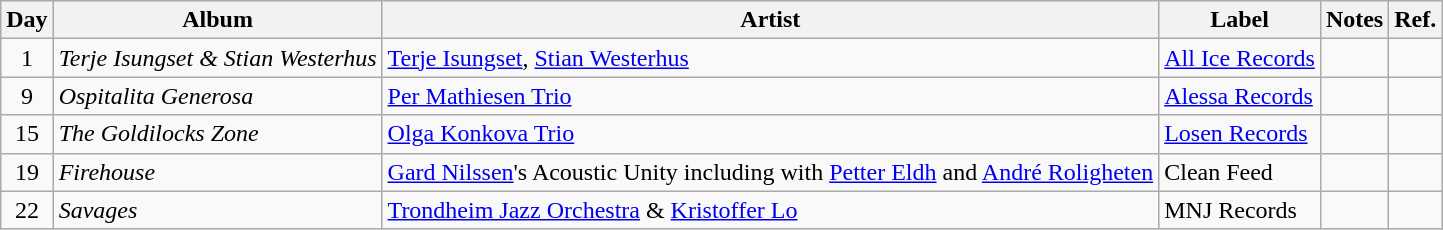<table class="wikitable">
<tr>
<th>Day</th>
<th>Album</th>
<th>Artist</th>
<th>Label</th>
<th>Notes</th>
<th>Ref.</th>
</tr>
<tr>
<td rowspan="1" style="text-align:center;">1</td>
<td><em>Terje Isungset & Stian Westerhus</em></td>
<td><a href='#'>Terje Isungset</a>, <a href='#'>Stian Westerhus</a></td>
<td><a href='#'>All Ice Records</a></td>
<td></td>
<td style="text-align:center;"></td>
</tr>
<tr>
<td rowspan="1" style="text-align:center;">9</td>
<td><em>Ospitalita Generosa</em></td>
<td><a href='#'>Per Mathiesen Trio</a></td>
<td><a href='#'>Alessa Records</a></td>
<td></td>
<td style="text-align:center;"></td>
</tr>
<tr>
<td rowspan="1" style="text-align:center;">15</td>
<td><em>The Goldilocks Zone</em></td>
<td><a href='#'>Olga Konkova Trio</a></td>
<td><a href='#'>Losen Records</a></td>
<td></td>
<td style="text-align:center;"></td>
</tr>
<tr>
<td rowspan="1" style="text-align:center;">19</td>
<td><em>Firehouse</em></td>
<td><a href='#'>Gard Nilssen</a>'s Acoustic Unity including with <a href='#'>Petter Eldh</a> and <a href='#'>André Roligheten</a></td>
<td>Clean Feed</td>
<td></td>
<td style="text-align:center;"></td>
</tr>
<tr>
<td rowspan="1" style="text-align:center;">22</td>
<td><em>Savages</em></td>
<td><a href='#'>Trondheim Jazz Orchestra</a> & <a href='#'>Kristoffer Lo</a></td>
<td>MNJ Records</td>
<td></td>
<td style="text-align:center;"></td>
</tr>
</table>
